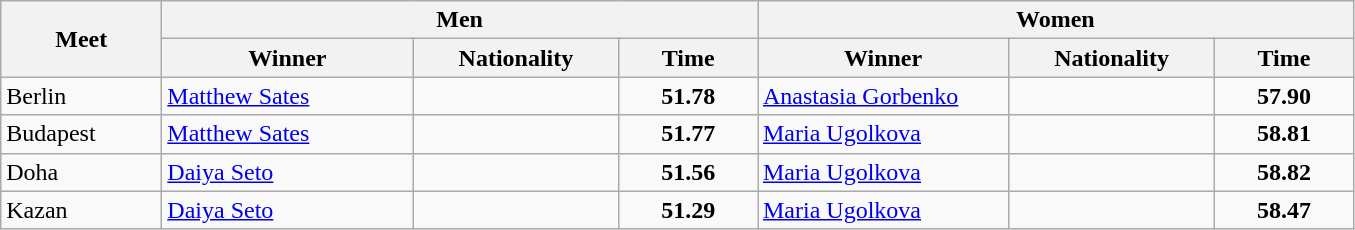<table class="wikitable">
<tr>
<th width=100 rowspan=2>Meet</th>
<th colspan=3>Men</th>
<th colspan=3>Women</th>
</tr>
<tr>
<th width=160>Winner</th>
<th width=130>Nationality</th>
<th width=85>Time</th>
<th width=160>Winner</th>
<th width=130>Nationality</th>
<th width=85>Time</th>
</tr>
<tr>
<td>Berlin</td>
<td><a href='#'>Matthew Sates</a></td>
<td></td>
<td align=center><strong>51.78</strong></td>
<td><a href='#'>Anastasia Gorbenko</a></td>
<td></td>
<td align=center><strong>57.90</strong></td>
</tr>
<tr>
<td>Budapest</td>
<td><a href='#'>Matthew Sates</a></td>
<td></td>
<td align=center><strong>51.77</strong></td>
<td><a href='#'>Maria Ugolkova</a></td>
<td></td>
<td align=center><strong>58.81</strong></td>
</tr>
<tr>
<td>Doha</td>
<td><a href='#'>Daiya Seto</a></td>
<td></td>
<td align=center><strong>51.56</strong></td>
<td><a href='#'>Maria Ugolkova</a></td>
<td></td>
<td align=center><strong>58.82</strong></td>
</tr>
<tr>
<td>Kazan</td>
<td><a href='#'>Daiya Seto</a></td>
<td></td>
<td align=center><strong>51.29</strong></td>
<td><a href='#'>Maria Ugolkova</a></td>
<td></td>
<td align=center><strong>58.47</strong></td>
</tr>
</table>
